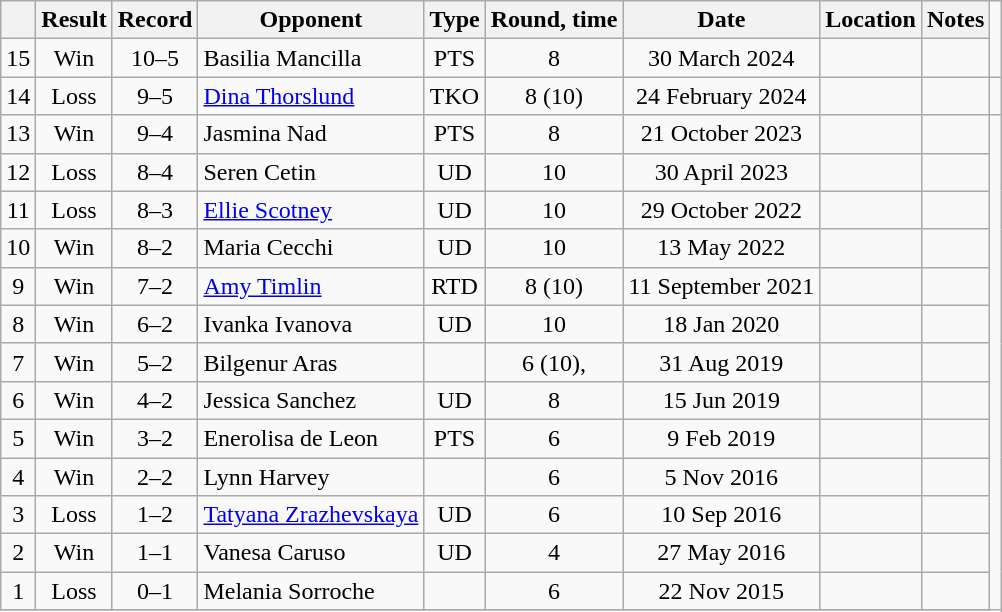<table class="wikitable" style="text-align:center">
<tr>
<th></th>
<th>Result</th>
<th>Record</th>
<th>Opponent</th>
<th>Type</th>
<th>Round, time</th>
<th>Date</th>
<th>Location</th>
<th>Notes</th>
</tr>
<tr>
<td>15</td>
<td>Win</td>
<td>10–5</td>
<td align=left> Basilia Mancilla</td>
<td>PTS</td>
<td>8</td>
<td>30 March 2024</td>
<td align=left></td>
<td></td>
</tr>
<tr>
<td>14</td>
<td> Loss</td>
<td>9–5</td>
<td align=left> <a href='#'>Dina Thorslund</a></td>
<td>TKO</td>
<td>8 (10)</td>
<td>24 February 2024</td>
<td align=left></td>
<td align=left></td>
<td></td>
</tr>
<tr>
<td>13</td>
<td>Win</td>
<td>9–4</td>
<td align=left> Jasmina Nad</td>
<td>PTS</td>
<td>8</td>
<td>21 October 2023</td>
<td align=left></td>
<td></td>
</tr>
<tr>
<td>12</td>
<td> Loss</td>
<td>8–4</td>
<td align=left> Seren Cetin</td>
<td>UD</td>
<td>10</td>
<td>30 April 2023</td>
<td align=left></td>
<td align=left></td>
</tr>
<tr>
<td>11</td>
<td> Loss</td>
<td>8–3</td>
<td align=left> <a href='#'>Ellie Scotney</a></td>
<td>UD</td>
<td>10</td>
<td>29 October 2022</td>
<td align=left></td>
<td align=left></td>
</tr>
<tr>
<td>10</td>
<td>Win</td>
<td>8–2</td>
<td align=left> Maria Cecchi</td>
<td>UD</td>
<td>10</td>
<td>13 May 2022</td>
<td align=left></td>
<td align=left></td>
</tr>
<tr>
<td>9</td>
<td>Win</td>
<td>7–2</td>
<td align=left> <a href='#'>Amy Timlin</a></td>
<td>RTD</td>
<td>8 (10)</td>
<td>11 September 2021</td>
<td align=left></td>
<td align=left></td>
</tr>
<tr>
<td>8</td>
<td>Win</td>
<td>6–2</td>
<td align=left> Ivanka Ivanova</td>
<td>UD</td>
<td>10</td>
<td>18 Jan 2020</td>
<td align=left></td>
<td align=left></td>
</tr>
<tr>
<td>7</td>
<td>Win</td>
<td>5–2</td>
<td align=left> Bilgenur Aras</td>
<td></td>
<td>6 (10), </td>
<td>31 Aug 2019</td>
<td align=left></td>
<td></td>
</tr>
<tr>
<td>6</td>
<td>Win</td>
<td>4–2</td>
<td align=left> Jessica Sanchez</td>
<td>UD</td>
<td>8</td>
<td>15 Jun 2019</td>
<td align=left></td>
<td align=left></td>
</tr>
<tr>
<td>5</td>
<td>Win</td>
<td>3–2</td>
<td align=left> Enerolisa de Leon</td>
<td>PTS</td>
<td>6</td>
<td>9 Feb 2019</td>
<td align=left></td>
<td></td>
</tr>
<tr>
<td>4</td>
<td>Win</td>
<td>2–2</td>
<td align=left> Lynn Harvey</td>
<td></td>
<td>6</td>
<td>5 Nov 2016</td>
<td align=left></td>
<td></td>
</tr>
<tr>
<td>3</td>
<td>Loss</td>
<td>1–2</td>
<td align=left> <a href='#'>Tatyana Zrazhevskaya</a></td>
<td>UD</td>
<td>6</td>
<td>10 Sep 2016</td>
<td align=left></td>
<td></td>
</tr>
<tr>
<td>2</td>
<td>Win</td>
<td>1–1</td>
<td align=left> Vanesa Caruso</td>
<td>UD</td>
<td>4</td>
<td>27 May 2016</td>
<td align=left></td>
<td></td>
</tr>
<tr>
<td>1</td>
<td>Loss</td>
<td>0–1</td>
<td align=left> Melania Sorroche</td>
<td></td>
<td>6</td>
<td>22 Nov 2015</td>
<td align=left></td>
<td></td>
</tr>
<tr>
</tr>
</table>
